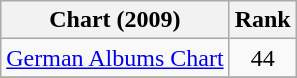<table class="wikitable sortable">
<tr>
<th>Chart (2009)</th>
<th>Rank</th>
</tr>
<tr>
<td><a href='#'>German Albums Chart</a></td>
<td align="center">44</td>
</tr>
<tr>
</tr>
</table>
